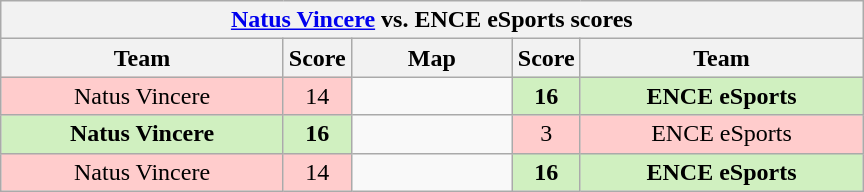<table class="wikitable" style="text-align: center;">
<tr>
<th colspan=5><a href='#'>Natus Vincere</a> vs.  ENCE eSports scores</th>
</tr>
<tr>
<th width="181px">Team</th>
<th width="20px">Score</th>
<th width="100px">Map</th>
<th width="20px">Score</th>
<th width="181px">Team</th>
</tr>
<tr>
<td style="background: #FFCCCC;">Natus Vincere</td>
<td style="background: #FFCCCC;">14</td>
<td></td>
<td style="background: #D0F0C0;"><strong>16</strong></td>
<td style="background: #D0F0C0;"><strong>ENCE eSports</strong></td>
</tr>
<tr>
<td style="background: #D0F0C0;"><strong>Natus Vincere</strong></td>
<td style="background: #D0F0C0;"><strong>16</strong></td>
<td></td>
<td style="background: #FFCCCC;">3</td>
<td style="background: #FFCCCC;">ENCE eSports</td>
</tr>
<tr>
<td style="background: #FFCCCC;">Natus Vincere</td>
<td style="background: #FFCCCC;">14</td>
<td></td>
<td style="background: #D0F0C0;"><strong>16</strong></td>
<td style="background: #D0F0C0;"><strong>ENCE eSports</strong></td>
</tr>
</table>
